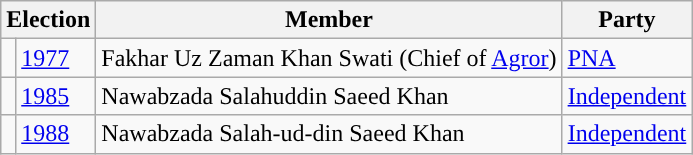<table class="wikitable">
<tr>
<th colspan="2">Election</th>
<th>Member</th>
<th>Party</th>
</tr>
<tr>
<td style="background-color: "></td>
<td><a href='#'>1977</a></td>
<td>Fakhar Uz Zaman Khan Swati (Chief of <a href='#'>Agror</a>)</td>
<td><a href='#'>PNA</a></td>
</tr>
<tr>
<td style="background-color: "></td>
<td><a href='#'>1985</a></td>
<td>Nawabzada Salahuddin Saeed Khan</td>
<td><a href='#'>Independent</a></td>
</tr>
<tr>
<td style="background-color: "></td>
<td><a href='#'>1988</a></td>
<td>Nawabzada Salah-ud-din Saeed Khan</td>
<td><a href='#'>Independent</a></td>
</tr>
</table>
